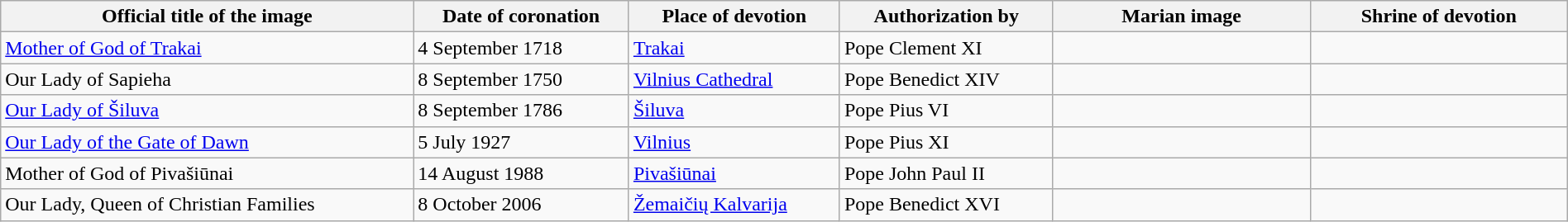<table class="wikitable sortable" width="100%">
<tr>
<th>Official title of the image</th>
<th data-sort-type="date">Date of coronation</th>
<th>Place of devotion</th>
<th>Authorization by</th>
<th width=200px class=unsortable>Marian image</th>
<th width=200px class=unsortable>Shrine of devotion</th>
</tr>
<tr>
<td><a href='#'>Mother of God of Trakai</a></td>
<td>4 September 1718</td>
<td><a href='#'>Trakai</a></td>
<td>Pope Clement XI</td>
<td></td>
<td></td>
</tr>
<tr>
<td>Our Lady of Sapieha</td>
<td>8 September 1750</td>
<td><a href='#'>Vilnius Cathedral</a></td>
<td>Pope Benedict XIV</td>
<td></td>
<td></td>
</tr>
<tr>
<td><a href='#'>Our Lady of Šiluva</a></td>
<td>8 September 1786</td>
<td><a href='#'>Šiluva</a></td>
<td>Pope Pius VI</td>
<td></td>
<td></td>
</tr>
<tr>
<td><a href='#'>Our Lady of the Gate of Dawn</a></td>
<td>5 July 1927</td>
<td><a href='#'>Vilnius</a></td>
<td>Pope Pius XI</td>
<td></td>
<td></td>
</tr>
<tr>
<td>Mother of God of Pivašiūnai</td>
<td>14 August 1988</td>
<td><a href='#'>Pivašiūnai</a></td>
<td>Pope John Paul II</td>
<td></td>
<td></td>
</tr>
<tr>
<td>Our Lady, Queen of Christian Families</td>
<td>8 October 2006</td>
<td><a href='#'>Žemaičių Kalvarija</a></td>
<td>Pope Benedict XVI</td>
<td></td>
<td></td>
</tr>
</table>
